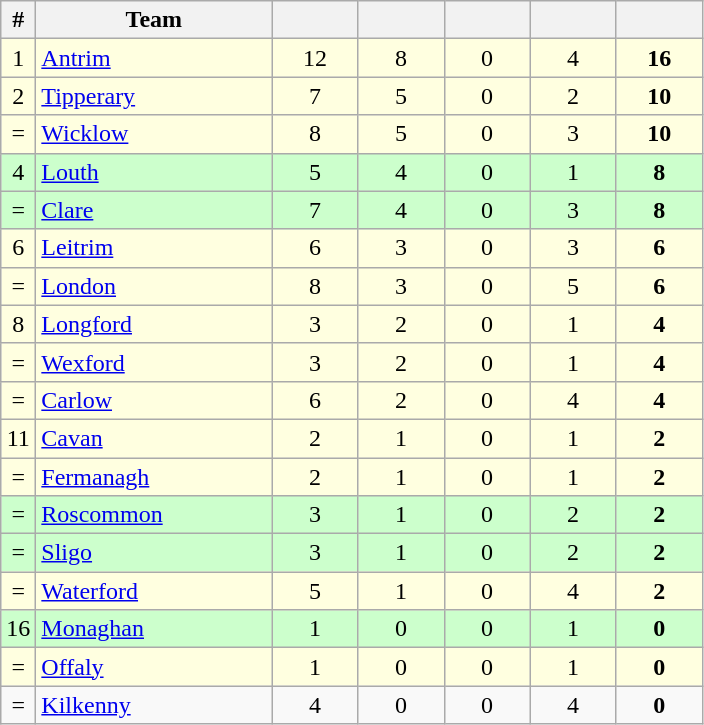<table class="wikitable sortable" style="text-align:center">
<tr>
<th>#</th>
<th width="150">Team</th>
<th width="50"></th>
<th width="50"></th>
<th width="50"></th>
<th width="50"></th>
<th width="50"></th>
</tr>
<tr style="background:#FFFFE0">
<td align="center">1</td>
<td align="left"> <a href='#'>Antrim</a></td>
<td align="center">12</td>
<td align="center">8</td>
<td align="center">0</td>
<td align="center">4</td>
<td align="center"><strong>16</strong></td>
</tr>
<tr style="background:#FFFFE0">
<td>2</td>
<td align="left"> <a href='#'>Tipperary</a></td>
<td>7</td>
<td>5</td>
<td>0</td>
<td>2</td>
<td><strong>10</strong></td>
</tr>
<tr style="background:#FFFFE0">
<td>=</td>
<td align="left"> <a href='#'>Wicklow</a></td>
<td>8</td>
<td>5</td>
<td>0</td>
<td>3</td>
<td><strong>10</strong></td>
</tr>
<tr style="background:#ccffcc">
<td align="center">4</td>
<td align="left"> <a href='#'>Louth</a></td>
<td align="center">5</td>
<td align="center">4</td>
<td align="center">0</td>
<td align="center">1</td>
<td align="center"><strong>8</strong></td>
</tr>
<tr style="background:#ccffcc">
<td>=</td>
<td align="left"> <a href='#'>Clare</a></td>
<td align="center">7</td>
<td align="center">4</td>
<td align="center">0</td>
<td align="center">3</td>
<td align="center"><strong>8</strong></td>
</tr>
<tr style="background:#FFFFE0">
<td>6</td>
<td align="left"> <a href='#'>Leitrim</a></td>
<td>6</td>
<td>3</td>
<td>0</td>
<td>3</td>
<td><strong>6</strong></td>
</tr>
<tr style="background:#FFFFE0">
<td>=</td>
<td align="left"> <a href='#'>London</a></td>
<td>8</td>
<td>3</td>
<td>0</td>
<td>5</td>
<td><strong>6</strong></td>
</tr>
<tr style="background:#FFFFE0">
<td>8</td>
<td align="left"> <a href='#'>Longford</a></td>
<td>3</td>
<td>2</td>
<td>0</td>
<td>1</td>
<td><strong>4</strong></td>
</tr>
<tr style="background:#FFFFE0">
<td>=</td>
<td align="left"> <a href='#'>Wexford</a></td>
<td>3</td>
<td>2</td>
<td>0</td>
<td>1</td>
<td><strong>4</strong></td>
</tr>
<tr style="background:#FFFFE0">
<td align="center">=</td>
<td align="left"> <a href='#'>Carlow</a></td>
<td align="center">6</td>
<td align="center">2</td>
<td align="center">0</td>
<td align="center">4</td>
<td align="center"><strong>4</strong></td>
</tr>
<tr style="background:#FFFFE0">
<td align="center">11</td>
<td align="left"> <a href='#'>Cavan</a></td>
<td align="center">2</td>
<td align="center">1</td>
<td align="center">0</td>
<td align="center">1</td>
<td align="center"><strong>2</strong></td>
</tr>
<tr style="background:#FFFFE0">
<td>=</td>
<td align="left"> <a href='#'>Fermanagh</a></td>
<td>2</td>
<td>1</td>
<td>0</td>
<td>1</td>
<td><strong>2</strong></td>
</tr>
<tr style="background:#ccffcc">
<td align="center">=</td>
<td align="left"> <a href='#'>Roscommon</a></td>
<td align="center">3</td>
<td align="center">1</td>
<td align="center">0</td>
<td align="center">2</td>
<td align="center"><strong>2</strong></td>
</tr>
<tr style="background:#ccffcc">
<td align="center">=</td>
<td align="left"> <a href='#'>Sligo</a></td>
<td align="center">3</td>
<td align="center">1</td>
<td align="center">0</td>
<td align="center">2</td>
<td align="center"><strong>2</strong></td>
</tr>
<tr style="background:#FFFFE0">
<td>=</td>
<td align="left"> <a href='#'>Waterford</a></td>
<td>5</td>
<td>1</td>
<td>0</td>
<td>4</td>
<td><strong>2</strong></td>
</tr>
<tr style="background:#ccffcc">
<td>16</td>
<td align="left"> <a href='#'>Monaghan</a></td>
<td align="center">1</td>
<td align="center">0</td>
<td align="center">0</td>
<td align="center">1</td>
<td align="center"><strong>0</strong></td>
</tr>
<tr style="background:#FFFFE0">
<td>=</td>
<td align="left"> <a href='#'>Offaly</a></td>
<td align="center">1</td>
<td align="center">0</td>
<td align="center">0</td>
<td align="center">1</td>
<td align="center"><strong>0</strong></td>
</tr>
<tr>
<td>=</td>
<td align="left"> <a href='#'>Kilkenny</a></td>
<td align="center">4</td>
<td align="center">0</td>
<td align="center">0</td>
<td align="center">4</td>
<td align="center"><strong>0</strong></td>
</tr>
</table>
